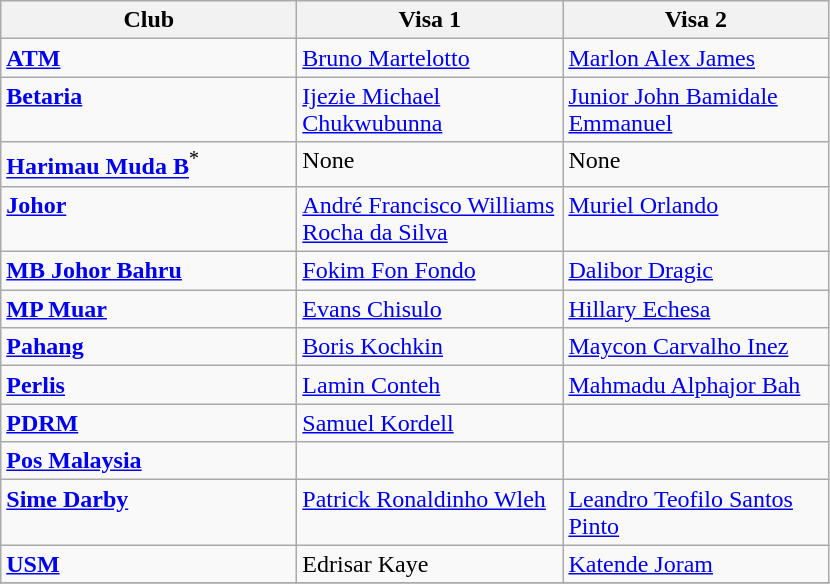<table class="wikitable">
<tr>
<th style="width:190px;">Club</th>
<th style="width:170px;">Visa 1</th>
<th style="width:170px;">Visa 2</th>
</tr>
<tr style="vertical-align:top;">
<td><strong><a href='#'>ATM</a></strong></td>
<td> <a href='#'>Bruno Martelotto</a></td>
<td> <a href='#'>Marlon Alex James</a></td>
</tr>
<tr style="vertical-align:top;">
<td><strong><a href='#'>Betaria</a></strong></td>
<td> <a href='#'>Ijezie Michael Chukwubunna</a></td>
<td> <a href='#'>Junior John Bamidale Emmanuel</a></td>
</tr>
<tr style="vertical-align:top;">
<td><strong><a href='#'>Harimau Muda B</a></strong><sup>*</sup></td>
<td>None</td>
<td>None</td>
</tr>
<tr style="vertical-align:top;">
<td><strong><a href='#'>Johor</a></strong></td>
<td> <a href='#'>André Francisco Williams Rocha da Silva</a></td>
<td> <a href='#'>Muriel Orlando</a></td>
</tr>
<tr style="vertical-align:top;">
<td><strong><a href='#'>MB Johor Bahru</a></strong></td>
<td> <a href='#'>Fokim Fon Fondo</a></td>
<td> <a href='#'>Dalibor Dragic</a></td>
</tr>
<tr style="vertical-align:top;">
<td><strong><a href='#'>MP Muar</a></strong></td>
<td> <a href='#'>Evans Chisulo</a></td>
<td> <a href='#'>Hillary Echesa</a></td>
</tr>
<tr style="vertical-align:top;">
<td><strong><a href='#'>Pahang</a></strong></td>
<td> <a href='#'>Boris Kochkin</a></td>
<td> <a href='#'>Maycon Carvalho Inez</a></td>
</tr>
<tr style="vertical-align:top;">
<td><strong><a href='#'>Perlis</a></strong></td>
<td> <a href='#'>Lamin Conteh</a></td>
<td> <a href='#'>Mahmadu Alphajor Bah</a></td>
</tr>
<tr style="vertical-align:top;">
<td><strong><a href='#'>PDRM</a></strong></td>
<td> <a href='#'>Samuel Kordell</a></td>
<td></td>
</tr>
<tr style="vertical-align:top;">
<td><strong><a href='#'>Pos Malaysia</a></strong></td>
<td></td>
<td></td>
</tr>
<tr style="vertical-align:top;">
<td><strong><a href='#'>Sime Darby</a></strong></td>
<td> <a href='#'>Patrick Ronaldinho Wleh</a></td>
<td> <a href='#'>Leandro Teofilo Santos Pinto</a></td>
</tr>
<tr style="vertical-align:top;">
<td><strong><a href='#'>USM</a></strong></td>
<td> Edrisar Kaye</td>
<td> <a href='#'>Katende Joram</a></td>
</tr>
<tr>
</tr>
</table>
